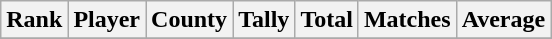<table class="wikitable">
<tr>
<th>Rank</th>
<th>Player</th>
<th>County</th>
<th>Tally</th>
<th>Total</th>
<th>Matches</th>
<th>Average</th>
</tr>
<tr>
</tr>
</table>
